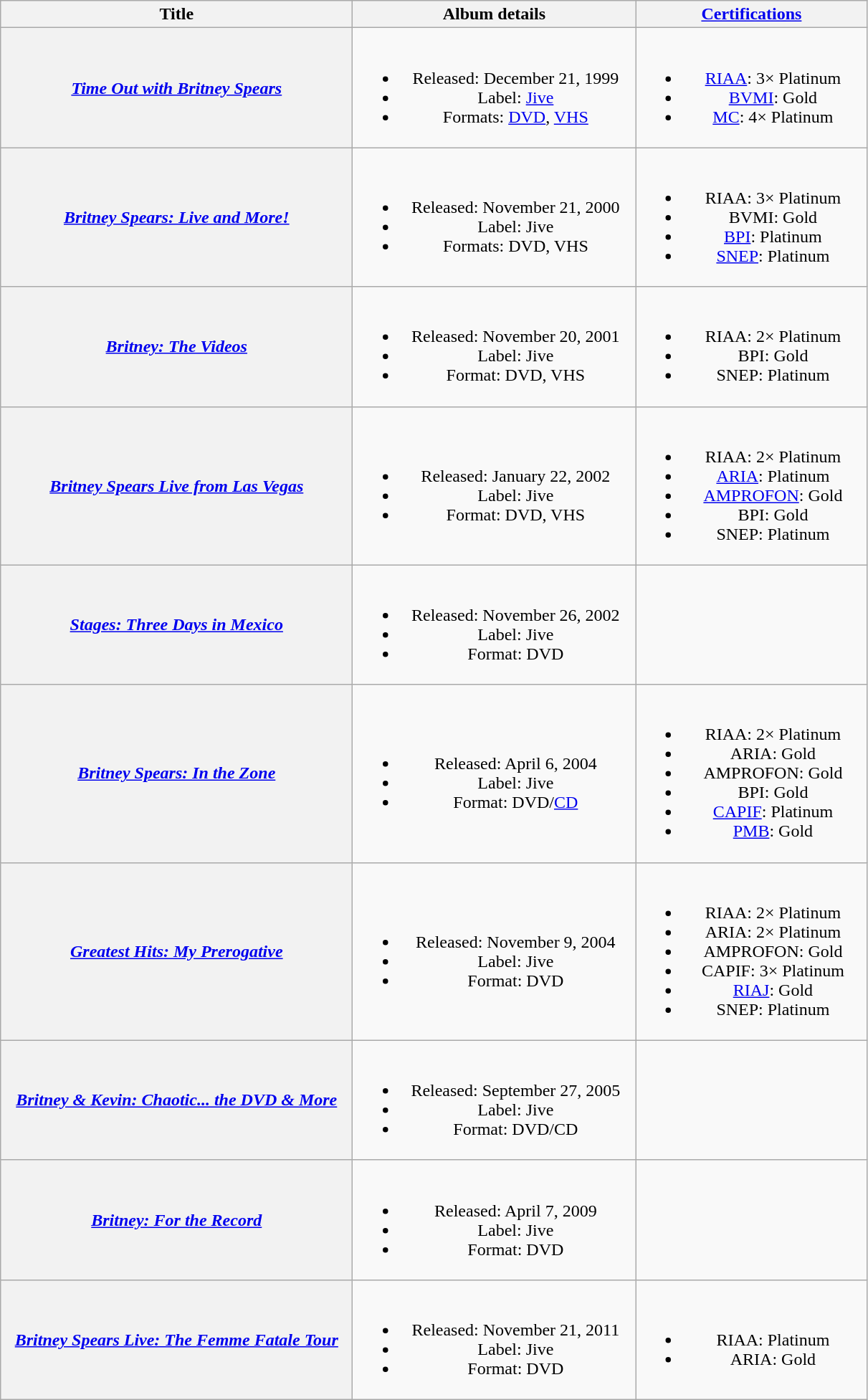<table class="wikitable plainrowheaders" style="text-align:center;">
<tr>
<th scope="col" style="width:20em;">Title</th>
<th scope="col" style="width:16em;">Album details</th>
<th scope="col" style="width:13em;"><a href='#'>Certifications</a></th>
</tr>
<tr>
<th scope="row"><em><a href='#'>Time Out with Britney Spears</a></em></th>
<td><br><ul><li>Released: December 21, 1999</li><li>Label: <a href='#'>Jive</a></li><li>Formats: <a href='#'>DVD</a>, <a href='#'>VHS</a></li></ul></td>
<td><br><ul><li><a href='#'>RIAA</a>: 3× Platinum</li><li><a href='#'>BVMI</a>: Gold</li><li><a href='#'>MC</a>: 4× Platinum</li></ul></td>
</tr>
<tr>
<th scope="row"><em><a href='#'>Britney Spears: Live and More!</a></em></th>
<td><br><ul><li>Released: November 21, 2000</li><li>Label: Jive</li><li>Formats: DVD, VHS</li></ul></td>
<td><br><ul><li>RIAA: 3× Platinum</li><li>BVMI: Gold</li><li><a href='#'>BPI</a>: Platinum</li><li><a href='#'>SNEP</a>: Platinum</li></ul></td>
</tr>
<tr>
<th scope="row"><em><a href='#'>Britney: The Videos</a></em></th>
<td><br><ul><li>Released: November 20, 2001</li><li>Label: Jive</li><li>Format: DVD, VHS</li></ul></td>
<td><br><ul><li>RIAA: 2× Platinum</li><li>BPI: Gold</li><li>SNEP: Platinum</li></ul></td>
</tr>
<tr>
<th scope="row"><em><a href='#'>Britney Spears Live from Las Vegas</a></em></th>
<td><br><ul><li>Released: January 22, 2002</li><li>Label: Jive</li><li>Format: DVD, VHS</li></ul></td>
<td><br><ul><li>RIAA: 2× Platinum</li><li><a href='#'>ARIA</a>: Platinum</li><li><a href='#'>AMPROFON</a>: Gold</li><li>BPI: Gold</li><li>SNEP: Platinum</li></ul></td>
</tr>
<tr>
<th scope="row"><em><a href='#'>Stages: Three Days in Mexico</a></em></th>
<td><br><ul><li>Released: November 26, 2002</li><li>Label: Jive</li><li>Format: DVD</li></ul></td>
<td></td>
</tr>
<tr>
<th scope="row"><em><a href='#'>Britney Spears: In the Zone</a></em></th>
<td><br><ul><li>Released: April 6, 2004</li><li>Label: Jive</li><li>Format: DVD/<a href='#'>CD</a></li></ul></td>
<td><br><ul><li>RIAA: 2× Platinum</li><li>ARIA: Gold</li><li>AMPROFON: Gold</li><li>BPI: Gold</li><li><a href='#'>CAPIF</a>: Platinum</li><li><a href='#'>PMB</a>: Gold</li></ul></td>
</tr>
<tr>
<th scope="row"><em><a href='#'>Greatest Hits: My Prerogative</a></em></th>
<td><br><ul><li>Released: November 9, 2004</li><li>Label: Jive</li><li>Format: DVD</li></ul></td>
<td><br><ul><li>RIAA: 2× Platinum</li><li>ARIA: 2× Platinum</li><li>AMPROFON: Gold</li><li>CAPIF: 3× Platinum</li><li><a href='#'>RIAJ</a>: Gold</li><li>SNEP: Platinum</li></ul></td>
</tr>
<tr>
<th scope="row"><em><a href='#'>Britney & Kevin: Chaotic... the DVD & More</a></em></th>
<td><br><ul><li>Released: September 27, 2005</li><li>Label: Jive</li><li>Format: DVD/CD</li></ul></td>
<td></td>
</tr>
<tr>
<th scope="row"><em><a href='#'>Britney: For the Record</a></em></th>
<td><br><ul><li>Released: April 7, 2009</li><li>Label: Jive</li><li>Format: DVD</li></ul></td>
<td></td>
</tr>
<tr>
<th scope="row"><em><a href='#'>Britney Spears Live: The Femme Fatale Tour</a></em></th>
<td><br><ul><li>Released: November 21, 2011</li><li>Label: Jive</li><li>Format: DVD</li></ul></td>
<td><br><ul><li>RIAA: Platinum</li><li>ARIA: Gold</li></ul></td>
</tr>
</table>
